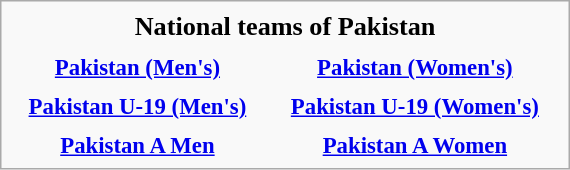<table class="infobox" style="font-size:95%; width:25em; text-align:center">
<tr>
<th colspan="4" style="font-size:115%; align=center">National teams of Pakistan<br></th>
</tr>
<tr>
<th></th>
<th></th>
</tr>
<tr>
<th><a href='#'>Pakistan (Men's)</a></th>
<th><a href='#'>Pakistan (Women's)</a></th>
</tr>
<tr>
<th></th>
<th></th>
</tr>
<tr>
<th><a href='#'>Pakistan U-19 (Men's)</a></th>
<th><a href='#'>Pakistan U-19 (Women's)</a></th>
</tr>
<tr>
<th></th>
<th></th>
</tr>
<tr>
<th><a href='#'>Pakistan A Men</a></th>
<th><a href='#'>Pakistan A Women</a></th>
</tr>
</table>
